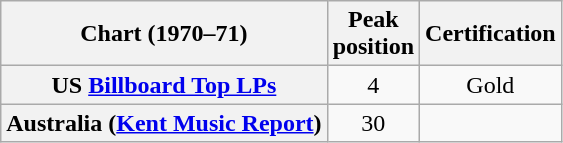<table class="wikitable plainrowheaders" style="text-align:center;">
<tr>
<th>Chart (1970–71)</th>
<th>Peak<br>position</th>
<th>Certification</th>
</tr>
<tr>
<th scope=row>US <a href='#'>Billboard Top LPs</a></th>
<td>4</td>
<td>Gold</td>
</tr>
<tr>
<th scope=row>Australia (<a href='#'>Kent Music Report</a>)</th>
<td>30</td>
<td></td>
</tr>
</table>
